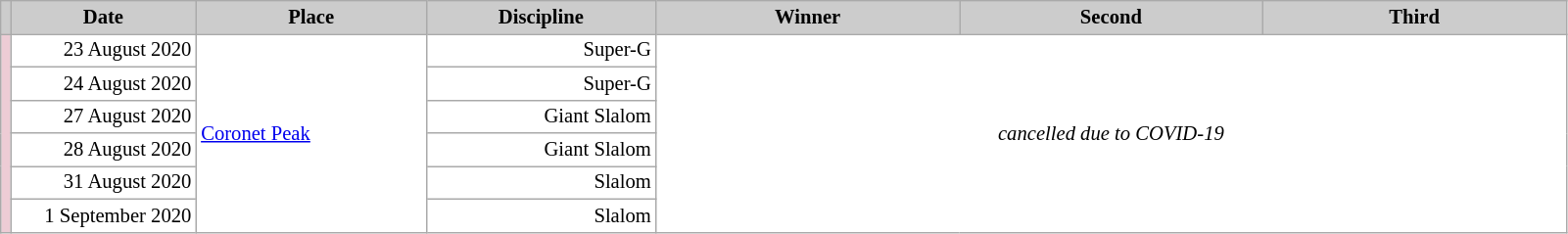<table class="wikitable plainrowheaders" style="background:#fff; font-size:86%; line-height:16px; border:grey solid 1px; border-collapse:collapse;">
<tr style="background:#ccc; text-align:center;">
<th scope="col" style="background:#ccc; width=30 px;"></th>
<th scope="col" style="background:#ccc; width:120px;">Date</th>
<th scope="col" style="background:#ccc; width:150px;">Place</th>
<th scope="col" style="background:#ccc; width:150px;">Discipline</th>
<th scope="col" style="background:#ccc; width:200px;">Winner</th>
<th scope="col" style="background:#ccc; width:200px;">Second</th>
<th scope="col" style="background:#ccc; width:200px;">Third</th>
</tr>
<tr>
<td rowspan=6 bgcolor="EDCCD5"></td>
<td align=right>23 August 2020</td>
<td rowspan=6> <a href='#'>Coronet Peak</a></td>
<td align=right>Super-G</td>
<td rowspan=6 colspan=3 align=center><em>cancelled due to COVID-19</em></td>
</tr>
<tr>
<td align=right>24 August 2020</td>
<td align=right>Super-G</td>
</tr>
<tr>
<td align=right>27 August 2020</td>
<td align=right>Giant Slalom</td>
</tr>
<tr>
<td align=right>28 August 2020</td>
<td align=right>Giant Slalom</td>
</tr>
<tr>
<td align=right>31 August 2020</td>
<td align=right>Slalom</td>
</tr>
<tr>
<td align=right>1 September 2020</td>
<td align=right>Slalom</td>
</tr>
</table>
